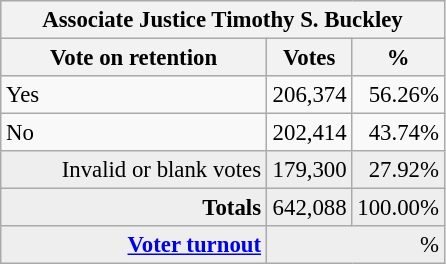<table class="wikitable" style="font-size: 95%;">
<tr style="background-color:#E9E9E9">
<th colspan=7>Associate Justice Timothy S. Buckley</th>
</tr>
<tr style="background-color:#E9E9E9">
<th style="width: 170px">Vote on retention</th>
<th style="width: 50px">Votes</th>
<th style="width: 40px">%</th>
</tr>
<tr>
<td>Yes</td>
<td align="right">206,374</td>
<td align="right">56.26%</td>
</tr>
<tr>
<td>No</td>
<td align="right">202,414</td>
<td align="right">43.74%</td>
</tr>
<tr style="background-color:#EEEEEE">
<td align="right">Invalid or blank votes</td>
<td align="right">179,300</td>
<td align="right">27.92%</td>
</tr>
<tr style="background-color:#EEEEEE">
<td colspan="1" align="right"><strong>Totals</strong></td>
<td align="right">642,088</td>
<td align="right">100.00%</td>
</tr>
<tr style="background-color:#EEEEEE">
<td align="right"><strong><a href='#'>Voter turnout</a></strong></td>
<td colspan="2" align="right">%</td>
</tr>
</table>
